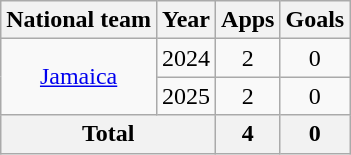<table class=wikitable style=text-align:center>
<tr>
<th>National team</th>
<th>Year</th>
<th>Apps</th>
<th>Goals</th>
</tr>
<tr>
<td rowspan="2"><a href='#'>Jamaica</a></td>
<td>2024</td>
<td>2</td>
<td>0</td>
</tr>
<tr>
<td>2025</td>
<td>2</td>
<td>0</td>
</tr>
<tr>
<th colspan="2">Total</th>
<th>4</th>
<th>0</th>
</tr>
</table>
